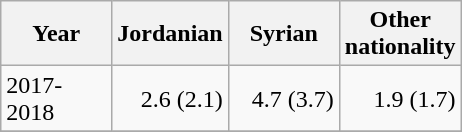<table class="wikitable">
<tr>
<th style="width:50pt;">Year</th>
<th style="width:50pt;">Jordanian</th>
<th style="width:50pt;">Syrian</th>
<th style="width:50pt;">Other nationality</th>
</tr>
<tr>
<td>2017-2018</td>
<td style="text-align:right;">2.6 (2.1)</td>
<td style="text-align:right;">4.7 (3.7)</td>
<td style="text-align:right;">1.9 (1.7)</td>
</tr>
<tr>
</tr>
</table>
